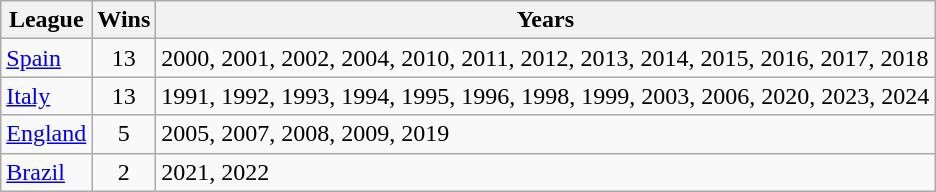<table class="wikitable sortable">
<tr>
<th>League</th>
<th>Wins</th>
<th>Years</th>
</tr>
<tr>
<td> <a href='#'>Spain</a></td>
<td align="center">13</td>
<td>2000, 2001, 2002, 2004, 2010, 2011, 2012, 2013, 2014, 2015, 2016, 2017, 2018</td>
</tr>
<tr>
<td> <a href='#'>Italy</a></td>
<td align="center">13</td>
<td>1991, 1992, 1993, 1994, 1995, 1996, 1998, 1999, 2003, 2006, 2020, 2023, 2024</td>
</tr>
<tr>
<td> <a href='#'>England</a></td>
<td align="center">5</td>
<td>2005, 2007, 2008, 2009, 2019</td>
</tr>
<tr>
<td> <a href='#'>Brazil</a></td>
<td align="center">2</td>
<td>2021, 2022</td>
</tr>
</table>
